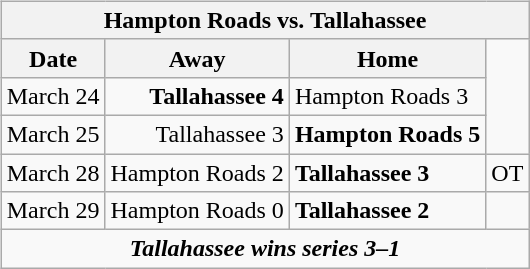<table cellspacing="10">
<tr>
<td valign="top"><br><table class="wikitable">
<tr>
<th bgcolor="#DDDDDD" colspan="4">Hampton Roads vs. Tallahassee</th>
</tr>
<tr>
<th>Date</th>
<th>Away</th>
<th>Home</th>
</tr>
<tr>
<td>March 24</td>
<td align="right"><strong>Tallahassee 4</strong></td>
<td>Hampton Roads 3</td>
</tr>
<tr>
<td>March 25</td>
<td align="right">Tallahassee 3</td>
<td><strong>Hampton Roads 5</strong></td>
</tr>
<tr>
<td>March 28</td>
<td align="right">Hampton Roads 2</td>
<td><strong>Tallahassee 3</strong></td>
<td>OT</td>
</tr>
<tr>
<td>March 29</td>
<td align="right">Hampton Roads 0</td>
<td><strong>Tallahassee 2</strong></td>
</tr>
<tr align="center">
<td colspan="4"><strong><em>Tallahassee wins series 3–1</em></strong></td>
</tr>
</table>
</td>
</tr>
</table>
